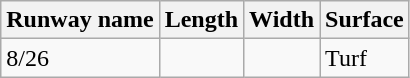<table class="wikitable">
<tr>
<th>Runway name</th>
<th>Length</th>
<th>Width</th>
<th>Surface</th>
</tr>
<tr>
<td>8/26</td>
<td></td>
<td></td>
<td>Turf</td>
</tr>
</table>
